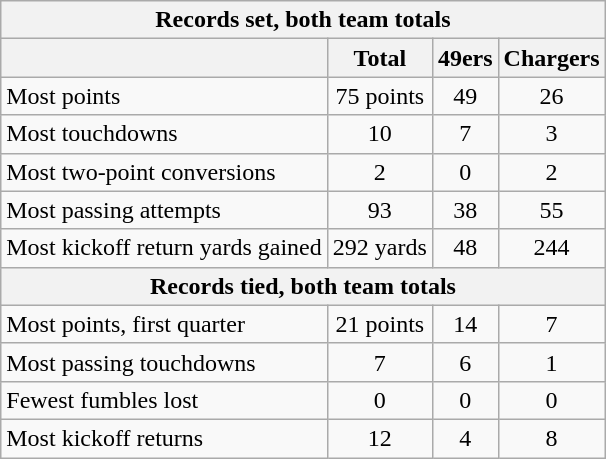<table class="wikitable">
<tr>
<th colspan=4>Records set, both team totals</th>
</tr>
<tr>
<th></th>
<th>Total</th>
<th>49ers</th>
<th>Chargers</th>
</tr>
<tr align=center>
<td align=left>Most points</td>
<td>75 points</td>
<td>49</td>
<td>26</td>
</tr>
<tr align=center>
<td align=left>Most touchdowns</td>
<td>10</td>
<td>7</td>
<td>3</td>
</tr>
<tr align=center>
<td align=left>Most two-point conversions</td>
<td>2</td>
<td>0</td>
<td>2</td>
</tr>
<tr align=center>
<td align=left>Most passing attempts</td>
<td>93</td>
<td>38</td>
<td>55</td>
</tr>
<tr align=center>
<td align=left>Most kickoff return yards gained</td>
<td>292 yards</td>
<td>48</td>
<td>244</td>
</tr>
<tr>
<th colspan=4>Records tied, both team totals</th>
</tr>
<tr align=center>
<td align=left>Most points, first quarter</td>
<td>21 points</td>
<td>14</td>
<td>7</td>
</tr>
<tr align=center>
<td align=left>Most passing touchdowns</td>
<td>7</td>
<td>6</td>
<td>1</td>
</tr>
<tr align=center>
<td align=left>Fewest fumbles lost</td>
<td>0</td>
<td>0</td>
<td>0</td>
</tr>
<tr align=center>
<td align=left>Most kickoff returns</td>
<td>12</td>
<td>4</td>
<td>8</td>
</tr>
</table>
